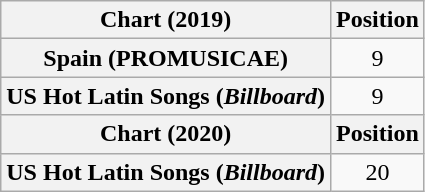<table class="wikitable plainrowheaders" style="text-align:center">
<tr>
<th scope="col">Chart (2019)</th>
<th scope="col">Position</th>
</tr>
<tr>
<th scope="row">Spain (PROMUSICAE)</th>
<td>9</td>
</tr>
<tr>
<th scope="row">US Hot Latin Songs (<em>Billboard</em>)</th>
<td>9</td>
</tr>
<tr>
<th scope="col">Chart (2020)</th>
<th scope="col">Position</th>
</tr>
<tr>
<th scope="row">US Hot Latin Songs (<em>Billboard</em>)</th>
<td>20</td>
</tr>
</table>
